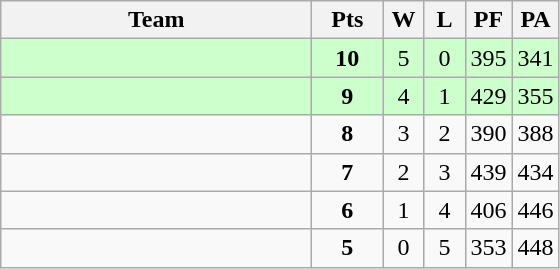<table class=wikitable style="text-align:center">
<tr>
<th width=200>Team</th>
<th width=40>Pts</th>
<th width=20>W</th>
<th width=20>L</th>
<th width=20>PF</th>
<th width=20>PA</th>
</tr>
<tr style="background:#cfc;">
<td style="text-align:left"></td>
<td><strong>10</strong></td>
<td>5</td>
<td>0</td>
<td>395</td>
<td>341</td>
</tr>
<tr style="background:#cfc;">
<td style="text-align:left"></td>
<td><strong>9</strong></td>
<td>4</td>
<td>1</td>
<td>429</td>
<td>355</td>
</tr>
<tr>
<td style="text-align:left"></td>
<td><strong>8</strong></td>
<td>3</td>
<td>2</td>
<td>390</td>
<td>388</td>
</tr>
<tr>
<td style="text-align:left"></td>
<td><strong>7</strong></td>
<td>2</td>
<td>3</td>
<td>439</td>
<td>434</td>
</tr>
<tr>
<td style="text-align:left"></td>
<td><strong>6</strong></td>
<td>1</td>
<td>4</td>
<td>406</td>
<td>446</td>
</tr>
<tr>
<td style="text-align:left"></td>
<td><strong>5</strong></td>
<td>0</td>
<td>5</td>
<td>353</td>
<td>448</td>
</tr>
</table>
